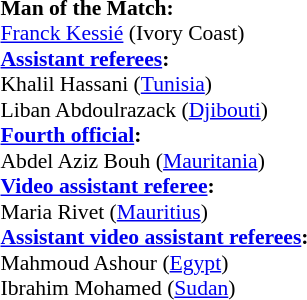<table style="width:100%; font-size:90%;">
<tr>
<td><br><strong>Man of the Match:</strong>
<br><a href='#'>Franck Kessié</a> (Ivory Coast)<br><strong><a href='#'>Assistant referees</a>:</strong>
<br>Khalil Hassani (<a href='#'>Tunisia</a>)
<br>Liban Abdoulrazack (<a href='#'>Djibouti</a>)
<br><strong><a href='#'>Fourth official</a>:</strong>
<br>Abdel Aziz Bouh (<a href='#'>Mauritania</a>)
<br><strong><a href='#'>Video assistant referee</a>:</strong>
<br>Maria Rivet (<a href='#'>Mauritius</a>)
<br><strong><a href='#'>Assistant video assistant referees</a>:</strong>
<br>Mahmoud Ashour (<a href='#'>Egypt</a>)
<br>Ibrahim Mohamed (<a href='#'>Sudan</a>)</td>
</tr>
</table>
